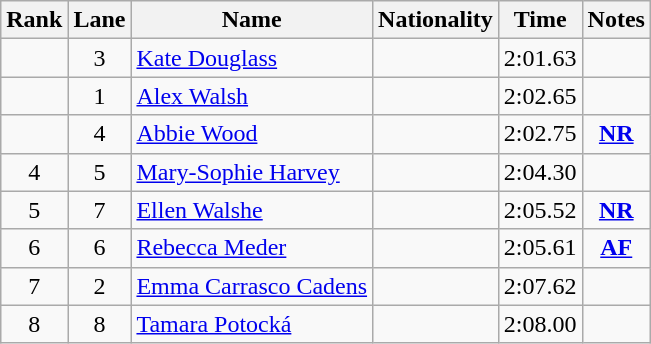<table class="wikitable sortable" style="text-align:center">
<tr>
<th>Rank</th>
<th>Lane</th>
<th>Name</th>
<th>Nationality</th>
<th>Time</th>
<th>Notes</th>
</tr>
<tr>
<td></td>
<td>3</td>
<td align="left"><a href='#'>Kate Douglass</a></td>
<td align="left"></td>
<td>2:01.63</td>
<td></td>
</tr>
<tr>
<td></td>
<td>1</td>
<td align="left"><a href='#'>Alex Walsh</a></td>
<td align="left"></td>
<td>2:02.65</td>
<td></td>
</tr>
<tr>
<td></td>
<td>4</td>
<td align="left"><a href='#'>Abbie Wood</a></td>
<td align="left"></td>
<td>2:02.75</td>
<td><strong><a href='#'>NR</a></strong></td>
</tr>
<tr>
<td>4</td>
<td>5</td>
<td align="left"><a href='#'>Mary-Sophie Harvey</a></td>
<td align="left"></td>
<td>2:04.30</td>
<td></td>
</tr>
<tr>
<td>5</td>
<td>7</td>
<td align="left"><a href='#'>Ellen Walshe</a></td>
<td align="left"></td>
<td>2:05.52</td>
<td><strong><a href='#'>NR</a></strong></td>
</tr>
<tr>
<td>6</td>
<td>6</td>
<td align="left"><a href='#'>Rebecca Meder</a></td>
<td align="left"></td>
<td>2:05.61</td>
<td><strong><a href='#'>AF</a></strong></td>
</tr>
<tr>
<td>7</td>
<td>2</td>
<td align="left"><a href='#'>Emma Carrasco Cadens</a></td>
<td align="left"></td>
<td>2:07.62</td>
<td></td>
</tr>
<tr>
<td>8</td>
<td>8</td>
<td align="left"><a href='#'>Tamara Potocká</a></td>
<td align="left"></td>
<td>2:08.00</td>
<td></td>
</tr>
</table>
